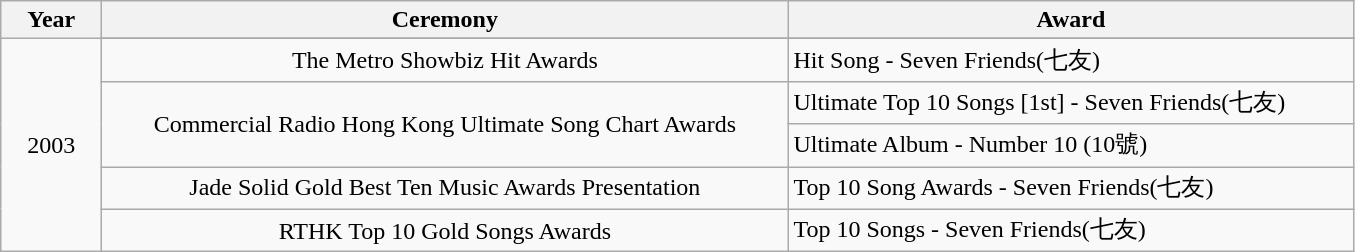<table class="wikitable">
<tr>
<th width=60>Year</th>
<th width="450">Ceremony</th>
<th width="370">Award</th>
</tr>
<tr>
<td rowspan = "6" align="center">2003</td>
</tr>
<tr>
<td align="center">The Metro Showbiz Hit Awards</td>
<td>Hit Song - Seven Friends(七友)</td>
</tr>
<tr>
<td rowspan = "2" align="center">Commercial Radio Hong Kong Ultimate Song Chart Awards</td>
<td>Ultimate Top 10 Songs [1st] - Seven Friends(七友)</td>
</tr>
<tr>
<td>Ultimate Album - Number 10 (10號)</td>
</tr>
<tr>
<td align="center">Jade Solid Gold Best Ten Music Awards Presentation</td>
<td>Top 10 Song Awards - Seven Friends(七友)</td>
</tr>
<tr>
<td align="center">RTHK Top 10 Gold Songs Awards</td>
<td>Top 10 Songs - Seven Friends(七友)</td>
</tr>
</table>
